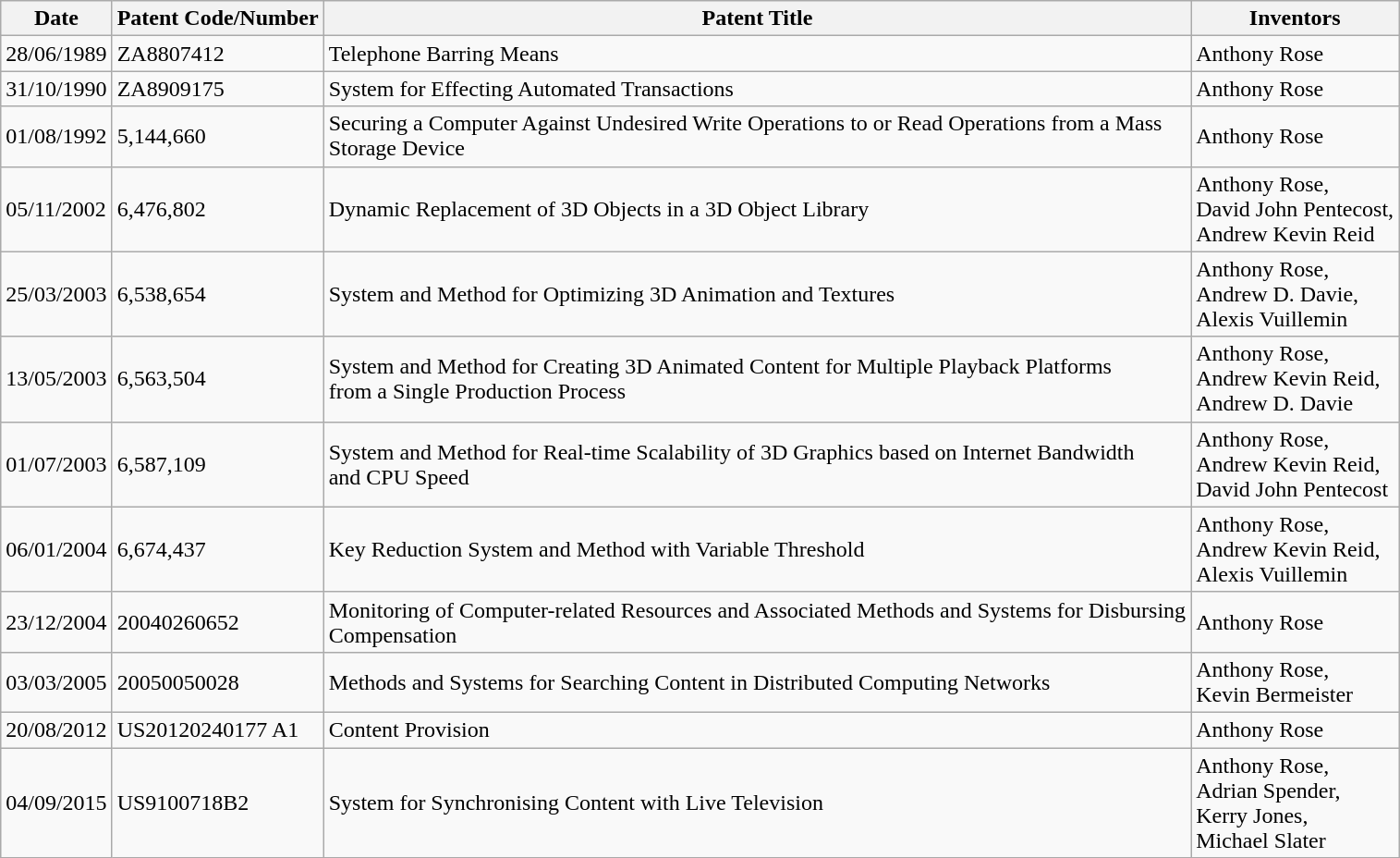<table class="wikitable">
<tr>
<th>Date</th>
<th>Patent Code/Number</th>
<th>Patent Title</th>
<th>Inventors</th>
</tr>
<tr>
<td>28/06/1989</td>
<td>ZA8807412</td>
<td>Telephone Barring Means</td>
<td>Anthony Rose</td>
</tr>
<tr>
<td>31/10/1990</td>
<td>ZA8909175</td>
<td>System for Effecting Automated Transactions</td>
<td>Anthony Rose</td>
</tr>
<tr>
<td>01/08/1992</td>
<td>5,144,660</td>
<td>Securing a Computer Against Undesired Write Operations to or Read Operations from a Mass<br>Storage Device</td>
<td>Anthony Rose</td>
</tr>
<tr>
<td>05/11/2002</td>
<td>6,476,802</td>
<td>Dynamic Replacement of 3D Objects in a 3D Object Library</td>
<td>Anthony Rose,<br>David John Pentecost,<br>Andrew Kevin Reid</td>
</tr>
<tr>
<td>25/03/2003</td>
<td>6,538,654</td>
<td>System and Method for Optimizing 3D Animation and Textures</td>
<td>Anthony Rose,<br>Andrew D. Davie,<br>Alexis Vuillemin</td>
</tr>
<tr>
<td>13/05/2003</td>
<td>6,563,504</td>
<td>System and Method for Creating 3D Animated Content for Multiple Playback Platforms<br>from a Single Production Process</td>
<td>Anthony Rose,<br>Andrew Kevin Reid,<br>Andrew D. Davie</td>
</tr>
<tr>
<td>01/07/2003</td>
<td>6,587,109</td>
<td>System and Method for Real-time Scalability of 3D Graphics based on Internet Bandwidth<br>and CPU Speed</td>
<td>Anthony Rose,<br>Andrew Kevin Reid,<br>David John Pentecost</td>
</tr>
<tr>
<td>06/01/2004</td>
<td>6,674,437</td>
<td>Key Reduction System and Method with Variable Threshold</td>
<td>Anthony Rose,<br>Andrew Kevin Reid,<br>Alexis Vuillemin</td>
</tr>
<tr>
<td>23/12/2004</td>
<td>20040260652</td>
<td>Monitoring of Computer-related Resources and Associated Methods and Systems for Disbursing<br>Compensation</td>
<td>Anthony Rose</td>
</tr>
<tr>
<td>03/03/2005</td>
<td>20050050028</td>
<td>Methods and Systems for Searching Content in Distributed Computing Networks</td>
<td>Anthony Rose,<br>Kevin Bermeister</td>
</tr>
<tr>
<td>20/08/2012</td>
<td>US20120240177 A1</td>
<td>Content Provision</td>
<td>Anthony Rose</td>
</tr>
<tr>
<td>04/09/2015</td>
<td>US9100718B2</td>
<td>System for Synchronising Content with Live Television</td>
<td>Anthony Rose,<br>Adrian Spender,<br>Kerry Jones,<br>Michael Slater</td>
</tr>
</table>
